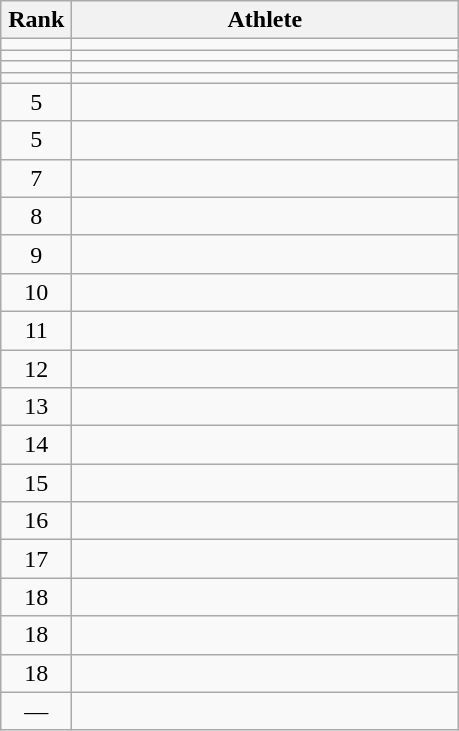<table class="wikitable" style="text-align: center;">
<tr>
<th width=40>Rank</th>
<th width=250>Athlete</th>
</tr>
<tr>
<td></td>
<td align=left></td>
</tr>
<tr>
<td></td>
<td align=left></td>
</tr>
<tr>
<td></td>
<td align=left></td>
</tr>
<tr>
<td></td>
<td align=left></td>
</tr>
<tr>
<td>5</td>
<td align=left></td>
</tr>
<tr>
<td>5</td>
<td align=left></td>
</tr>
<tr>
<td>7</td>
<td align=left></td>
</tr>
<tr>
<td>8</td>
<td align=left></td>
</tr>
<tr>
<td>9</td>
<td align=left></td>
</tr>
<tr>
<td>10</td>
<td align=left></td>
</tr>
<tr>
<td>11</td>
<td align=left></td>
</tr>
<tr>
<td>12</td>
<td align=left></td>
</tr>
<tr>
<td>13</td>
<td align=left></td>
</tr>
<tr>
<td>14</td>
<td align=left></td>
</tr>
<tr>
<td>15</td>
<td align=left></td>
</tr>
<tr>
<td>16</td>
<td align=left></td>
</tr>
<tr>
<td>17</td>
<td align=left></td>
</tr>
<tr>
<td>18</td>
<td align=left></td>
</tr>
<tr>
<td>18</td>
<td align=left></td>
</tr>
<tr>
<td>18</td>
<td align=left></td>
</tr>
<tr>
<td>—</td>
<td align=left></td>
</tr>
</table>
